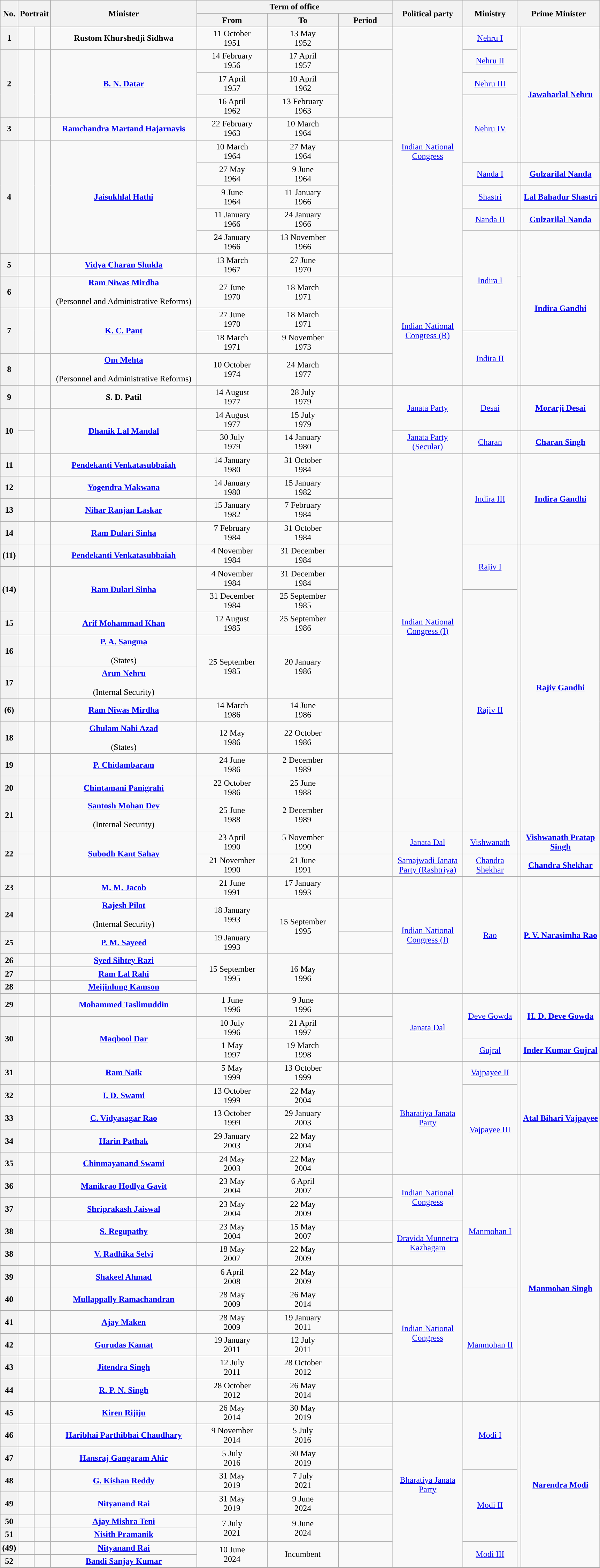<table class="wikitable" style="text-align:center">
<tr>
<th rowspan="2">No.</th>
<th colspan="2" rowspan="2">Portrait</th>
<th rowspan="2" style="width:17em">Minister<br></th>
<th colspan="3">Term of office</th>
<th rowspan="2" style="width:8em">Political party</th>
<th rowspan="2" style="width:6em">Ministry</th>
<th rowspan="2" colspan="2">Prime Minister</th>
</tr>
<tr>
<th style="width:8em">From</th>
<th style="width:8em">To</th>
<th style="width:6em">Period</th>
</tr>
<tr>
<th>1</th>
<td></td>
<td></td>
<td><strong>Rustom Khurshedji Sidhwa</strong><br></td>
<td>11 October<br>1951</td>
<td>13 May<br>1952</td>
<td><strong></strong></td>
<td rowspan="11"><a href='#'>Indian National Congress</a></td>
<td><a href='#'>Nehru I</a></td>
<td rowspan="6"></td>
<td rowspan="6"><strong><a href='#'>Jawaharlal Nehru</a></strong></td>
</tr>
<tr>
<th rowspan="3">2</th>
<td rowspan="3"></td>
<td rowspan="3"></td>
<td rowspan="3"><strong><a href='#'>B. N. Datar</a></strong><br></td>
<td>14 February<br>1956</td>
<td>17 April<br>1957</td>
<td rowspan="3"><strong></strong></td>
<td><a href='#'>Nehru II</a></td>
</tr>
<tr>
<td>17 April<br>1957</td>
<td>10 April<br>1962</td>
<td><a href='#'>Nehru III</a></td>
</tr>
<tr>
<td>16 April<br>1962</td>
<td>13 February<br>1963</td>
<td rowspan="3"><a href='#'>Nehru IV</a></td>
</tr>
<tr>
<th>3</th>
<td></td>
<td></td>
<td><strong><a href='#'>Ramchandra Martand Hajarnavis</a></strong><br></td>
<td>22 February<br>1963</td>
<td>10 March<br>1964</td>
<td><strong></strong></td>
</tr>
<tr>
<th rowspan="5">4</th>
<td rowspan="5"></td>
<td rowspan="5"></td>
<td rowspan="5"><strong><a href='#'>Jaisukhlal Hathi</a></strong><br></td>
<td>10 March<br>1964</td>
<td>27 May<br>1964</td>
<td rowspan="5"><strong></strong></td>
</tr>
<tr>
<td>27 May<br>1964</td>
<td>9 June<br>1964</td>
<td><a href='#'>Nanda I</a></td>
<td></td>
<td><strong><a href='#'>Gulzarilal Nanda</a></strong></td>
</tr>
<tr>
<td>9 June<br>1964</td>
<td>11 January<br>1966</td>
<td><a href='#'>Shastri</a></td>
<td></td>
<td><strong><a href='#'>Lal Bahadur Shastri</a></strong></td>
</tr>
<tr>
<td>11 January<br>1966</td>
<td>24 January<br>1966</td>
<td><a href='#'>Nanda II</a></td>
<td></td>
<td><strong><a href='#'>Gulzarilal Nanda</a></strong></td>
</tr>
<tr>
<td>24 January<br>1966</td>
<td>13 November<br>1966</td>
<td rowspan="4"><a href='#'>Indira I</a></td>
<td rowspan="2"></td>
<td rowspan="6"><strong><a href='#'>Indira Gandhi</a></strong></td>
</tr>
<tr>
<th>5</th>
<td></td>
<td></td>
<td><strong><a href='#'>Vidya Charan Shukla</a></strong><br></td>
<td>13 March<br>1967</td>
<td>27 June<br>1970</td>
<td><strong></strong></td>
</tr>
<tr>
<th>6</th>
<td></td>
<td></td>
<td><strong><a href='#'>Ram Niwas Mirdha</a></strong><br><br>(Personnel and Administrative Reforms)</td>
<td>27 June<br>1970</td>
<td>18 March<br>1971</td>
<td><strong></strong></td>
<td rowspan="4"><a href='#'>Indian National Congress (R)</a></td>
<td rowspan="4"></td>
</tr>
<tr>
<th rowspan="2">7</th>
<td rowspan="2"></td>
<td rowspan="2"></td>
<td rowspan="2"><strong><a href='#'>K. C. Pant</a></strong><br></td>
<td>27 June<br>1970</td>
<td>18 March<br>1971</td>
<td rowspan="2"><strong></strong></td>
</tr>
<tr>
<td>18 March<br>1971</td>
<td>9 November<br>1973</td>
<td rowspan="2"><a href='#'>Indira II</a></td>
</tr>
<tr>
<th>8</th>
<td></td>
<td></td>
<td><strong><a href='#'>Om Mehta</a></strong><br><br>(Personnel and Administrative Reforms)</td>
<td>10 October<br>1974</td>
<td>24 March<br>1977</td>
<td><strong></strong></td>
</tr>
<tr>
<th>9</th>
<td></td>
<td></td>
<td><strong>S. D. Patil</strong><br></td>
<td>14 August<br>1977</td>
<td>28 July<br>1979</td>
<td><strong></strong></td>
<td rowspan="2"><a href='#'>Janata Party</a></td>
<td rowspan="2"><a href='#'>Desai</a></td>
<td rowspan="2"></td>
<td rowspan="2"><strong><a href='#'>Morarji Desai</a></strong></td>
</tr>
<tr>
<th rowspan="2">10</th>
<td></td>
<td rowspan="2"></td>
<td rowspan="2"><strong><a href='#'>Dhanik Lal Mandal</a></strong><br></td>
<td>14 August<br>1977</td>
<td>15 July<br>1979</td>
<td rowspan="2"><strong></strong></td>
</tr>
<tr>
<td></td>
<td>30 July<br>1979</td>
<td>14 January<br>1980</td>
<td><a href='#'>Janata Party (Secular)</a></td>
<td><a href='#'>Charan</a></td>
<td></td>
<td><strong><a href='#'>Charan Singh</a></strong></td>
</tr>
<tr>
<th>11</th>
<td></td>
<td></td>
<td><strong><a href='#'>Pendekanti Venkatasubbaiah</a></strong><br></td>
<td>14 January<br>1980</td>
<td>31 October<br>1984</td>
<td><strong></strong></td>
<td rowspan="14"><a href='#'>Indian National Congress (I)</a></td>
<td rowspan="4"><a href='#'>Indira III</a></td>
<td rowspan="4"></td>
<td rowspan="4"><strong><a href='#'>Indira Gandhi</a></strong></td>
</tr>
<tr>
<th>12</th>
<td></td>
<td></td>
<td><strong><a href='#'>Yogendra Makwana</a></strong><br></td>
<td>14 January<br>1980</td>
<td>15 January<br>1982</td>
<td><strong></strong></td>
</tr>
<tr>
<th>13</th>
<td></td>
<td></td>
<td><strong><a href='#'>Nihar Ranjan Laskar</a></strong><br></td>
<td>15 January<br>1982</td>
<td>7 February<br>1984</td>
<td><strong></strong></td>
</tr>
<tr>
<th>14</th>
<td></td>
<td></td>
<td><strong><a href='#'>Ram Dulari Sinha</a></strong><br></td>
<td>7 February<br>1984</td>
<td>31 October<br>1984</td>
<td><strong></strong></td>
</tr>
<tr>
<th>(11)</th>
<td></td>
<td></td>
<td><strong><a href='#'>Pendekanti Venkatasubbaiah</a></strong><br></td>
<td>4 November<br>1984</td>
<td>31 December<br>1984</td>
<td><strong></strong></td>
<td rowspan="2"><a href='#'>Rajiv I</a></td>
<td rowspan="11"></td>
<td rowspan="11"><strong><a href='#'>Rajiv Gandhi</a></strong></td>
</tr>
<tr>
<th rowspan="2">(14)</th>
<td rowspan="2"></td>
<td rowspan="2"></td>
<td rowspan="2"><strong><a href='#'>Ram Dulari Sinha</a></strong><br></td>
<td>4 November<br>1984</td>
<td>31 December<br>1984</td>
<td rowspan="2"><strong></strong></td>
</tr>
<tr>
<td>31 December<br>1984</td>
<td>25 September<br>1985</td>
<td rowspan="9"><a href='#'>Rajiv II</a></td>
</tr>
<tr>
<th>15</th>
<td></td>
<td></td>
<td><strong><a href='#'>Arif Mohammad Khan</a></strong><br></td>
<td>12 August<br>1985</td>
<td>25 September<br>1986</td>
<td><strong></strong></td>
</tr>
<tr>
<th>16</th>
<td></td>
<td></td>
<td><strong><a href='#'>P. A. Sangma</a></strong><br><br>(States)</td>
<td rowspan="2">25 September<br>1985</td>
<td rowspan="2">20 January<br>1986</td>
<td rowspan="2"><strong></strong></td>
</tr>
<tr>
<th>17</th>
<td></td>
<td></td>
<td><strong><a href='#'>Arun Nehru</a></strong><br><br>(Internal Security)</td>
</tr>
<tr>
<th>(6)</th>
<td></td>
<td></td>
<td><strong><a href='#'>Ram Niwas Mirdha</a></strong><br></td>
<td>14 March<br>1986</td>
<td>14 June<br>1986</td>
<td><strong></strong></td>
</tr>
<tr>
<th>18</th>
<td></td>
<td></td>
<td><strong><a href='#'>Ghulam Nabi Azad</a></strong><br><br>(States)</td>
<td>12 May<br>1986</td>
<td>22 October<br>1986</td>
<td><strong></strong></td>
</tr>
<tr>
<th>19</th>
<td></td>
<td></td>
<td><strong><a href='#'>P. Chidambaram</a></strong><br></td>
<td>24 June<br>1986</td>
<td>2 December<br>1989</td>
<td><strong></strong></td>
</tr>
<tr>
<th>20</th>
<td></td>
<td></td>
<td><strong><a href='#'>Chintamani Panigrahi</a></strong><br></td>
<td>22 October<br>1986</td>
<td>25 June<br>1988</td>
<td><strong></strong></td>
</tr>
<tr>
<th>21</th>
<td></td>
<td></td>
<td><strong><a href='#'>Santosh Mohan Dev</a></strong><br><br>(Internal Security)</td>
<td>25 June<br>1988</td>
<td>2 December<br>1989</td>
<td><strong></strong></td>
</tr>
<tr>
<th rowspan="2">22</th>
<td></td>
<td rowspan="2"></td>
<td rowspan="2"><strong><a href='#'>Subodh Kant Sahay</a></strong><br></td>
<td>23 April<br>1990</td>
<td>5 November<br>1990</td>
<td><strong></strong></td>
<td><a href='#'>Janata Dal</a></td>
<td><a href='#'>Vishwanath</a></td>
<td></td>
<td><strong><a href='#'>Vishwanath Pratap Singh</a></strong></td>
</tr>
<tr>
<td></td>
<td>21 November<br>1990</td>
<td>21 June<br>1991</td>
<td><strong></strong></td>
<td><a href='#'>Samajwadi Janata Party (Rashtriya)</a></td>
<td><a href='#'>Chandra Shekhar</a></td>
<td></td>
<td><strong><a href='#'>Chandra Shekhar</a></strong></td>
</tr>
<tr>
<th>23</th>
<td></td>
<td></td>
<td><strong><a href='#'>M. M. Jacob</a></strong><br></td>
<td>21 June<br>1991</td>
<td>17 January<br>1993</td>
<td><strong></strong></td>
<td rowspan="6"><a href='#'>Indian National Congress (I)</a></td>
<td rowspan="6"><a href='#'>Rao</a></td>
<td rowspan="6"></td>
<td rowspan="6"><strong><a href='#'>P. V. Narasimha Rao</a></strong></td>
</tr>
<tr>
<th>24</th>
<td></td>
<td></td>
<td><strong><a href='#'>Rajesh Pilot</a></strong><br><br>(Internal Security)</td>
<td>18 January<br>1993</td>
<td rowspan="2">15 September<br>1995</td>
<td><strong></strong></td>
</tr>
<tr>
<th>25</th>
<td></td>
<td></td>
<td><strong><a href='#'>P. M. Sayeed</a></strong><br></td>
<td>19 January<br>1993</td>
<td><strong></strong></td>
</tr>
<tr>
<th>26</th>
<td></td>
<td></td>
<td><strong><a href='#'>Syed Sibtey Razi</a></strong><br></td>
<td rowspan="3">15 September<br>1995</td>
<td rowspan="3">16 May<br>1996</td>
<td rowspan="3"><strong></strong></td>
</tr>
<tr>
<th>27</th>
<td></td>
<td></td>
<td><strong><a href='#'>Ram Lal Rahi</a></strong><br></td>
</tr>
<tr>
<th>28</th>
<td></td>
<td></td>
<td><strong><a href='#'>Meijinlung Kamson</a></strong><br></td>
</tr>
<tr>
<th>29</th>
<td></td>
<td></td>
<td><strong><a href='#'>Mohammed Taslimuddin</a></strong><br></td>
<td>1 June<br>1996</td>
<td>9 June<br>1996</td>
<td><strong></strong></td>
<td rowspan="3"><a href='#'>Janata Dal</a></td>
<td rowspan="2"><a href='#'>Deve Gowda</a></td>
<td rowspan="2"></td>
<td rowspan="2"><strong><a href='#'>H. D. Deve Gowda</a></strong></td>
</tr>
<tr>
<th rowspan="2">30</th>
<td rowspan="2"></td>
<td rowspan="2"></td>
<td rowspan="2"><strong><a href='#'>Maqbool Dar</a></strong><br></td>
<td>10 July<br>1996</td>
<td>21 April<br>1997</td>
<td><strong></strong></td>
</tr>
<tr>
<td>1 May<br>1997</td>
<td>19 March<br>1998</td>
<td><strong></strong></td>
<td><a href='#'>Gujral</a></td>
<td></td>
<td><strong><a href='#'>Inder Kumar Gujral</a></strong></td>
</tr>
<tr>
<th>31</th>
<td></td>
<td></td>
<td><strong><a href='#'>Ram Naik</a></strong><br></td>
<td>5 May<br>1999</td>
<td>13 October<br>1999</td>
<td><strong></strong></td>
<td rowspan="5"><a href='#'>Bharatiya Janata Party</a></td>
<td><a href='#'>Vajpayee II</a></td>
<td rowspan="5"></td>
<td rowspan="5" style="width:9em"><strong><a href='#'>Atal Bihari Vajpayee</a></strong></td>
</tr>
<tr>
<th>32</th>
<td></td>
<td></td>
<td><strong><a href='#'>I. D. Swami</a></strong><br></td>
<td>13 October<br>1999</td>
<td>22 May<br>2004</td>
<td><strong></strong></td>
<td rowspan="4"><a href='#'>Vajpayee III</a></td>
</tr>
<tr>
<th>33</th>
<td></td>
<td></td>
<td><strong><a href='#'>C. Vidyasagar Rao</a></strong><br></td>
<td>13 October<br>1999</td>
<td>29 January<br>2003</td>
<td><strong></strong></td>
</tr>
<tr>
<th>34</th>
<td></td>
<td></td>
<td><strong><a href='#'>Harin Pathak</a></strong><br></td>
<td>29 January<br>2003</td>
<td>22 May<br>2004</td>
<td><strong></strong></td>
</tr>
<tr>
<th>35</th>
<td></td>
<td></td>
<td><strong><a href='#'>Chinmayanand Swami</a></strong><br></td>
<td>24 May<br>2003</td>
<td>22 May<br>2004</td>
<td><strong></strong></td>
</tr>
<tr>
<th>36</th>
<td></td>
<td></td>
<td><strong><a href='#'>Manikrao Hodlya Gavit</a></strong><br></td>
<td>23 May<br>2004</td>
<td>6 April<br>2007</td>
<td><strong></strong></td>
<td rowspan="2"><a href='#'>Indian National Congress</a></td>
<td rowspan="5"><a href='#'>Manmohan I</a></td>
<td rowspan="10"></td>
<td rowspan="10"><strong><a href='#'>Manmohan Singh</a></strong></td>
</tr>
<tr>
<th>37</th>
<td></td>
<td></td>
<td><strong><a href='#'>Shriprakash Jaiswal</a></strong><br></td>
<td>23 May<br>2004</td>
<td>22 May<br>2009</td>
<td><strong></strong></td>
</tr>
<tr>
<th>38</th>
<td></td>
<td></td>
<td><strong><a href='#'>S. Regupathy</a></strong><br></td>
<td>23 May<br>2004</td>
<td>15 May<br>2007</td>
<td><strong></strong></td>
<td rowspan="2"><a href='#'>Dravida Munnetra Kazhagam</a></td>
</tr>
<tr>
<th>38</th>
<td></td>
<td></td>
<td><strong><a href='#'>V. Radhika Selvi</a></strong><br></td>
<td>18 May<br>2007</td>
<td>22 May<br>2009</td>
<td><strong></strong></td>
</tr>
<tr>
<th>39</th>
<td></td>
<td></td>
<td><strong><a href='#'>Shakeel Ahmad</a></strong><br></td>
<td>6 April<br>2008</td>
<td>22 May<br>2009</td>
<td><strong></strong></td>
<td rowspan="6"><a href='#'>Indian National Congress</a></td>
</tr>
<tr>
<th>40</th>
<td></td>
<td></td>
<td><strong><a href='#'>Mullappally Ramachandran</a></strong><br></td>
<td>28 May<br>2009</td>
<td>26 May<br>2014</td>
<td><strong></strong></td>
<td rowspan="5"><a href='#'>Manmohan II</a></td>
</tr>
<tr>
<th>41</th>
<td></td>
<td></td>
<td><strong><a href='#'>Ajay Maken</a></strong><br></td>
<td>28 May<br>2009</td>
<td>19 January<br>2011</td>
<td><strong></strong></td>
</tr>
<tr>
<th>42</th>
<td></td>
<td></td>
<td><strong><a href='#'>Gurudas Kamat</a></strong><br></td>
<td>19 January<br>2011</td>
<td>12 July<br>2011</td>
<td><strong></strong></td>
</tr>
<tr>
<th>43</th>
<td></td>
<td></td>
<td><strong><a href='#'>Jitendra Singh</a></strong><br></td>
<td>12 July<br>2011</td>
<td>28 October<br>2012</td>
<td><strong></strong></td>
</tr>
<tr>
<th>44</th>
<td></td>
<td></td>
<td><strong><a href='#'>R. P. N. Singh</a></strong><br></td>
<td>28 October<br>2012</td>
<td>26 May<br>2014</td>
<td><strong></strong></td>
</tr>
<tr>
<th>45</th>
<td></td>
<td></td>
<td><strong><a href='#'>Kiren Rijiju</a></strong><br></td>
<td>26 May<br>2014</td>
<td>30 May<br>2019</td>
<td><strong></strong></td>
<td rowspan="9"><a href='#'>Bharatiya Janata Party</a></td>
<td rowspan="3"><a href='#'>Modi I</a></td>
<td rowspan="9"></td>
<td rowspan="9"><strong><a href='#'>Narendra Modi</a></strong></td>
</tr>
<tr>
<th>46</th>
<td></td>
<td></td>
<td><strong><a href='#'>Haribhai Parthibhai Chaudhary</a></strong><br></td>
<td>9 November<br>2014</td>
<td>5 July<br>2016</td>
<td><strong></strong></td>
</tr>
<tr>
<th>47</th>
<td></td>
<td></td>
<td><strong><a href='#'>Hansraj Gangaram Ahir</a></strong><br></td>
<td>5 July<br>2016</td>
<td>30 May<br>2019</td>
<td><strong></strong></td>
</tr>
<tr>
<th>48</th>
<td></td>
<td></td>
<td><strong><a href='#'>G. Kishan Reddy</a></strong><br></td>
<td>31 May<br>2019</td>
<td>7 July<br>2021</td>
<td><strong></strong></td>
<td rowspan="4"><a href='#'>Modi II</a></td>
</tr>
<tr>
<th>49</th>
<td></td>
<td></td>
<td><strong><a href='#'>Nityanand Rai</a></strong><br></td>
<td>31 May<br>2019</td>
<td>9 June<br>2024</td>
<td><strong></strong></td>
</tr>
<tr>
<th>50</th>
<td></td>
<td></td>
<td><strong><a href='#'>Ajay Mishra Teni</a></strong><br></td>
<td rowspan="2">7 July<br>2021</td>
<td rowspan="2">9 June<br>2024</td>
<td rowspan="2"><strong></strong></td>
</tr>
<tr>
<th>51</th>
<td></td>
<td></td>
<td><strong><a href='#'>Nisith Pramanik</a></strong><br></td>
</tr>
<tr>
<th>(49)</th>
<td></td>
<td></td>
<td><strong><a href='#'>Nityanand Rai</a></strong><br></td>
<td rowspan="2">10 June<br>2024</td>
<td rowspan="2">Incumbent</td>
<td rowspan="2"><strong></strong></td>
<td rowspan="2"><a href='#'>Modi III</a></td>
</tr>
<tr>
<th>52</th>
<td></td>
<td></td>
<td><strong><a href='#'>Bandi Sanjay Kumar</a></strong><br></td>
</tr>
<tr>
</tr>
</table>
